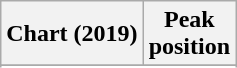<table class="wikitable sortable plainrowheaders" style="text-align:center;">
<tr>
<th>Chart (2019)</th>
<th>Peak <br> position</th>
</tr>
<tr>
</tr>
<tr>
</tr>
</table>
